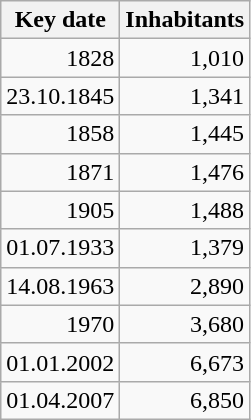<table class="wikitable">
<tr class="hintergrundfarbe12">
<th>Key date</th>
<th>Inhabitants</th>
</tr>
<tr>
<td align="right">1828</td>
<td align="right">1,010</td>
</tr>
<tr>
<td align="right">23.10.1845</td>
<td align="right">1,341</td>
</tr>
<tr>
<td align="right">1858</td>
<td align="right">1,445</td>
</tr>
<tr>
<td align="right">1871</td>
<td align="right">1,476</td>
</tr>
<tr>
<td align="right">1905</td>
<td align="right">1,488</td>
</tr>
<tr>
<td align="right">01.07.1933</td>
<td align="right">1,379</td>
</tr>
<tr>
<td align="right">14.08.1963</td>
<td align="right">2,890</td>
</tr>
<tr>
<td align="right">1970</td>
<td align="right">3,680</td>
</tr>
<tr>
<td align="right">01.01.2002</td>
<td align="right">6,673</td>
</tr>
<tr>
<td align="right">01.04.2007</td>
<td align="right">6,850</td>
</tr>
</table>
